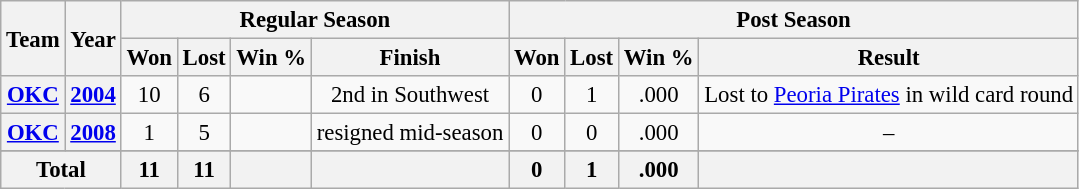<table class="wikitable" style="font-size: 95%; text-align:center;">
<tr>
<th rowspan="2">Team</th>
<th rowspan="2">Year</th>
<th colspan="4">Regular Season</th>
<th colspan="4">Post Season</th>
</tr>
<tr>
<th>Won</th>
<th>Lost</th>
<th>Win %</th>
<th>Finish</th>
<th>Won</th>
<th>Lost</th>
<th>Win %</th>
<th>Result</th>
</tr>
<tr>
<th><a href='#'>OKC</a></th>
<th><a href='#'>2004</a></th>
<td>10</td>
<td>6</td>
<td></td>
<td>2nd in Southwest</td>
<td>0</td>
<td>1</td>
<td>.000</td>
<td>Lost to <a href='#'>Peoria Pirates</a> in wild card round</td>
</tr>
<tr>
<th><a href='#'>OKC</a></th>
<th><a href='#'>2008</a></th>
<td>1</td>
<td>5</td>
<td></td>
<td>resigned mid-season</td>
<td>0</td>
<td>0</td>
<td>.000</td>
<td>–</td>
</tr>
<tr>
</tr>
<tr>
<th colspan="2">Total</th>
<th>11</th>
<th>11</th>
<th></th>
<th></th>
<th>0</th>
<th>1</th>
<th>.000</th>
<th></th>
</tr>
</table>
